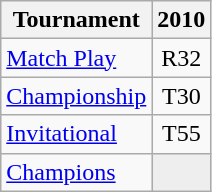<table class="wikitable" style="text-align:center;">
<tr>
<th>Tournament</th>
<th>2010</th>
</tr>
<tr>
<td align="left"><a href='#'>Match Play</a></td>
<td>R32</td>
</tr>
<tr>
<td align="left"><a href='#'>Championship</a></td>
<td>T30</td>
</tr>
<tr>
<td align="left"><a href='#'>Invitational</a></td>
<td>T55</td>
</tr>
<tr>
<td align="left"><a href='#'>Champions</a></td>
<td style="background:#eeeeee;"></td>
</tr>
</table>
